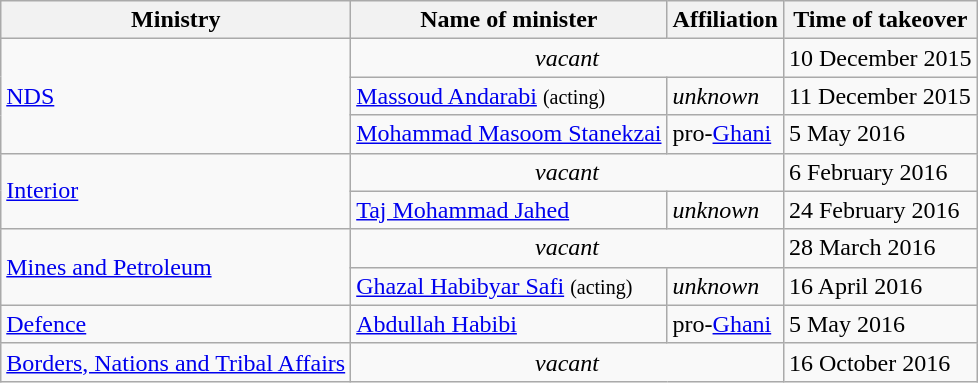<table class="wikitable sortable">
<tr>
<th><strong>Ministry</strong></th>
<th><strong>Name of minister</strong></th>
<th><strong>Affiliation</strong></th>
<th><strong>Time of takeover</strong></th>
</tr>
<tr>
<td rowspan="3"><a href='#'>NDS</a></td>
<td colspan="2" style="text-align:center;"><em>vacant</em></td>
<td>10 December 2015</td>
</tr>
<tr>
<td><a href='#'>Massoud Andarabi</a> <small>(acting)</small></td>
<td><em>unknown</em></td>
<td>11 December 2015</td>
</tr>
<tr>
<td><a href='#'>Mohammad Masoom Stanekzai</a></td>
<td>pro-<a href='#'>Ghani</a></td>
<td>5 May 2016</td>
</tr>
<tr>
<td rowspan="2"><a href='#'>Interior</a></td>
<td colspan="2" style="text-align:center;"><em>vacant</em></td>
<td>6 February 2016</td>
</tr>
<tr>
<td><a href='#'>Taj Mohammad Jahed</a></td>
<td><em>unknown</em></td>
<td>24 February 2016</td>
</tr>
<tr>
<td rowspan="2"><a href='#'>Mines and Petroleum</a></td>
<td colspan="2" style="text-align:center;"><em>vacant</em></td>
<td>28 March 2016</td>
</tr>
<tr>
<td><a href='#'>Ghazal Habibyar Safi</a> <small>(acting)</small></td>
<td><em>unknown</em></td>
<td>16 April 2016</td>
</tr>
<tr>
<td><a href='#'>Defence</a></td>
<td><a href='#'>Abdullah Habibi</a></td>
<td>pro-<a href='#'>Ghani</a></td>
<td>5 May 2016</td>
</tr>
<tr>
<td><a href='#'>Borders, Nations and Tribal Affairs</a></td>
<td colspan="2" style="text-align:center;"><em>vacant</em></td>
<td>16 October 2016</td>
</tr>
</table>
